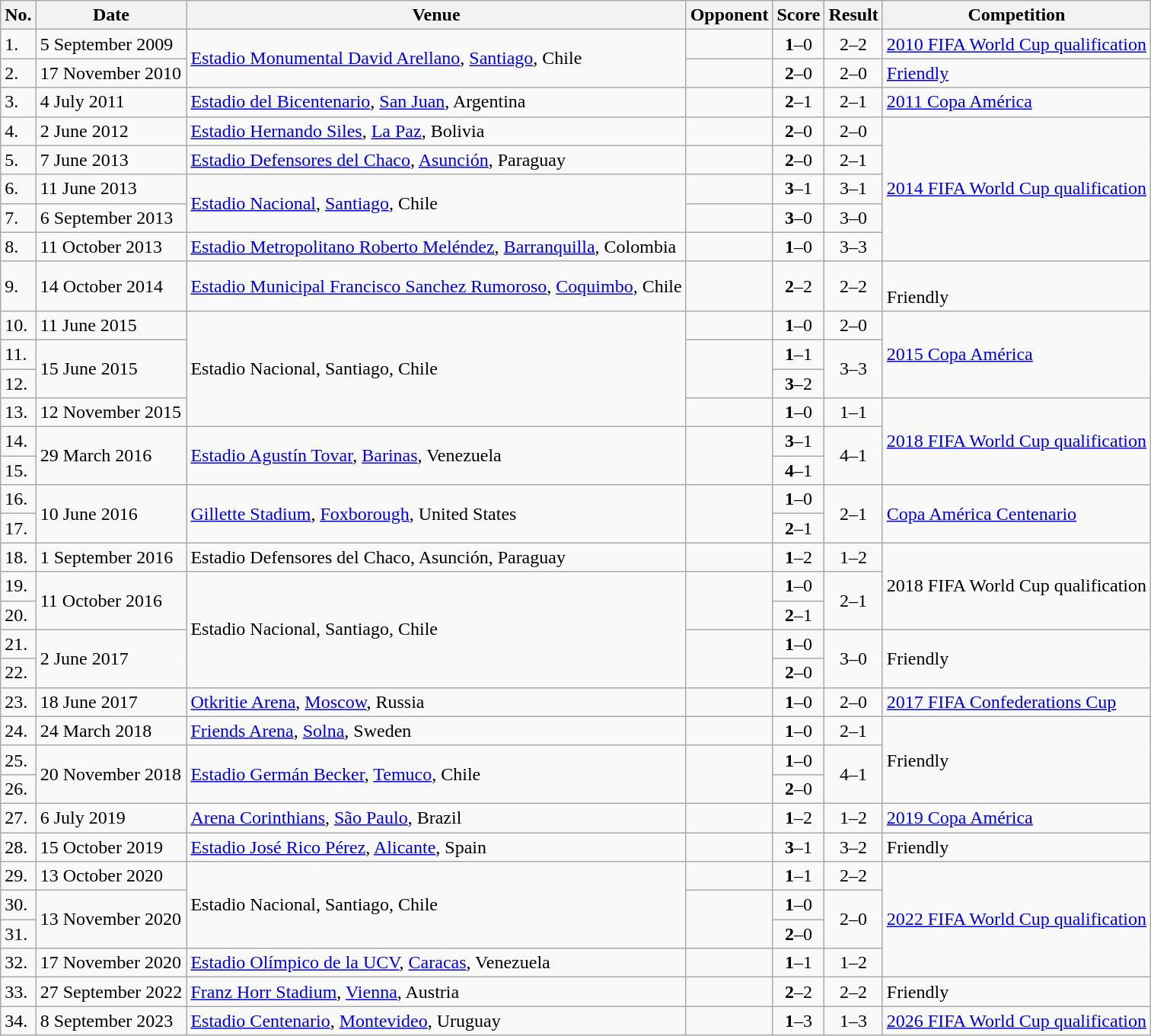<table class="wikitable sortable">
<tr>
<th>No.</th>
<th>Date</th>
<th>Venue</th>
<th>Opponent</th>
<th>Score</th>
<th>Result</th>
<th>Competition</th>
</tr>
<tr>
<td>1.</td>
<td>5 September 2009</td>
<td rowspan=2><a href='#'>Estadio Monumental David Arellano</a>, <a href='#'>Santiago</a>, Chile</td>
<td></td>
<td style="text-align:center;"><strong>1</strong>–0</td>
<td style="text-align:center;">2–2</td>
<td><a href='#'>2010 FIFA World Cup qualification</a></td>
</tr>
<tr>
<td>2.</td>
<td>17 November 2010</td>
<td></td>
<td style="text-align:center;"><strong>2</strong>–0</td>
<td style="text-align:center;">2–0</td>
<td><a href='#'>Friendly</a></td>
</tr>
<tr>
<td>3.</td>
<td>4 July 2011</td>
<td><a href='#'>Estadio del Bicentenario</a>, <a href='#'>San Juan</a>, Argentina</td>
<td></td>
<td style="text-align:center;"><strong>2</strong>–1</td>
<td style="text-align:center;">2–1</td>
<td><a href='#'>2011 Copa América</a></td>
</tr>
<tr>
<td>4.</td>
<td>2 June 2012</td>
<td><a href='#'>Estadio Hernando Siles</a>, <a href='#'>La Paz</a>, Bolivia</td>
<td></td>
<td style="text-align:center;"><strong>2</strong>–0</td>
<td style="text-align:center;">2–0</td>
<td rowspan=5><a href='#'>2014 FIFA World Cup qualification</a></td>
</tr>
<tr>
<td>5.</td>
<td>7 June 2013</td>
<td><a href='#'>Estadio Defensores del Chaco</a>, <a href='#'>Asunción</a>, Paraguay</td>
<td></td>
<td style="text-align:center;"><strong>2</strong>–0</td>
<td style="text-align:center;">2–1</td>
</tr>
<tr>
<td>6.</td>
<td>11 June 2013</td>
<td rowspan=2><a href='#'>Estadio Nacional</a>, <a href='#'>Santiago</a>, Chile</td>
<td></td>
<td style="text-align:center;"><strong>3</strong>–1</td>
<td style="text-align:center;">3–1</td>
</tr>
<tr>
<td>7.</td>
<td>6 September 2013</td>
<td></td>
<td style="text-align:center;"><strong>3</strong>–0</td>
<td style="text-align:center;">3–0</td>
</tr>
<tr>
<td>8.</td>
<td>11 October 2013</td>
<td><a href='#'>Estadio Metropolitano Roberto Meléndez</a>, <a href='#'>Barranquilla</a>, Colombia</td>
<td></td>
<td style="text-align:center;"><strong>1</strong>–0</td>
<td style="text-align:center;">3–3</td>
</tr>
<tr>
<td>9.</td>
<td>14 October 2014</td>
<td><a href='#'>Estadio Municipal Francisco Sanchez Rumoroso</a>, <a href='#'>Coquimbo</a>, Chile</td>
<td></td>
<td style="text-align:center;"><strong>2</strong>–2</td>
<td style="text-align:center;">2–2</td>
<td><br>Friendly</td>
</tr>
<tr>
<td>10.</td>
<td>11 June 2015</td>
<td rowspan=4>Estadio Nacional, Santiago, Chile</td>
<td></td>
<td style="text-align:center;"><strong>1</strong>–0</td>
<td style="text-align:center;">2–0</td>
<td rowspan=3><a href='#'>2015 Copa América</a></td>
</tr>
<tr>
<td>11.</td>
<td rowspan=2>15 June 2015</td>
<td rowspan=2></td>
<td style="text-align:center;"><strong>1</strong>–1</td>
<td rowspan=2 style="text-align:center;">3–3</td>
</tr>
<tr>
<td>12.</td>
<td align=center><strong>3</strong>–2</td>
</tr>
<tr>
<td>13.</td>
<td>12 November 2015</td>
<td></td>
<td style="text-align:center;"><strong>1</strong>–0</td>
<td style="text-align:center;">1–1</td>
<td rowspan=3><a href='#'>2018 FIFA World Cup qualification</a></td>
</tr>
<tr>
<td>14.</td>
<td rowspan=2>29 March 2016</td>
<td rowspan=2><a href='#'>Estadio Agustín Tovar</a>, <a href='#'>Barinas</a>, Venezuela</td>
<td rowspan=2></td>
<td style="text-align:center;"><strong>3</strong>–1</td>
<td rowspan=2 style="text-align:center;">4–1</td>
</tr>
<tr>
<td>15.</td>
<td align=center><strong>4</strong>–1</td>
</tr>
<tr>
<td>16.</td>
<td rowspan=2>10 June 2016</td>
<td rowspan=2><a href='#'>Gillette Stadium</a>, <a href='#'>Foxborough</a>, United States</td>
<td rowspan=2></td>
<td style="text-align:center;"><strong>1</strong>–0</td>
<td rowspan=2 style="text-align:center;">2–1</td>
<td rowspan=2><a href='#'>Copa América Centenario</a></td>
</tr>
<tr>
<td>17.</td>
<td align=center><strong>2</strong>–1</td>
</tr>
<tr>
<td>18.</td>
<td>1 September 2016</td>
<td>Estadio Defensores del Chaco, Asunción, Paraguay</td>
<td></td>
<td style="text-align:center;"><strong>1</strong>–2</td>
<td style="text-align:center;">1–2</td>
<td rowspan=3>2018 FIFA World Cup qualification</td>
</tr>
<tr>
<td>19.</td>
<td rowspan=2>11 October 2016</td>
<td rowspan=4>Estadio Nacional, Santiago, Chile</td>
<td rowspan=2></td>
<td style="text-align:center;"><strong>1</strong>–0</td>
<td rowspan=2 style="text-align:center;">2–1</td>
</tr>
<tr>
<td>20.</td>
<td align=center><strong>2</strong>–1</td>
</tr>
<tr>
<td>21.</td>
<td rowspan=2>2 June 2017</td>
<td rowspan=2></td>
<td style="text-align:center;"><strong>1</strong>–0</td>
<td rowspan=2 style="text-align:center;">3–0</td>
<td rowspan=2>Friendly</td>
</tr>
<tr>
<td>22.</td>
<td align=center><strong>2</strong>–0</td>
</tr>
<tr>
<td>23.</td>
<td>18 June 2017</td>
<td><a href='#'>Otkritie Arena</a>, <a href='#'>Moscow</a>, Russia</td>
<td></td>
<td style="text-align:center;"><strong>1</strong>–0</td>
<td style="text-align:center;">2–0</td>
<td><a href='#'>2017 FIFA Confederations Cup</a></td>
</tr>
<tr>
<td>24.</td>
<td>24 March 2018</td>
<td><a href='#'>Friends Arena</a>, <a href='#'>Solna</a>, Sweden</td>
<td></td>
<td style="text-align:center;"><strong>1</strong>–0</td>
<td style="text-align:center;">2–1</td>
<td rowspan=3>Friendly</td>
</tr>
<tr>
<td>25.</td>
<td rowspan=2>20 November 2018</td>
<td rowspan=2><a href='#'>Estadio Germán Becker</a>, <a href='#'>Temuco</a>, Chile</td>
<td rowspan=2></td>
<td style="text-align:center;"><strong>1</strong>–0</td>
<td rowspan=2 style="text-align:center;">4–1</td>
</tr>
<tr>
<td>26.</td>
<td align=center><strong>2</strong>–0</td>
</tr>
<tr>
<td>27.</td>
<td>6 July 2019</td>
<td><a href='#'>Arena Corinthians</a>, <a href='#'>São Paulo</a>, Brazil</td>
<td></td>
<td style="text-align:center;"><strong>1</strong>–2</td>
<td style="text-align:center;">1–2</td>
<td><a href='#'>2019 Copa América</a></td>
</tr>
<tr>
<td>28.</td>
<td>15 October 2019</td>
<td><a href='#'>Estadio José Rico Pérez</a>, <a href='#'>Alicante</a>, Spain</td>
<td></td>
<td style="text-align:center;"><strong>3</strong>–1</td>
<td style="text-align:center;">3–2</td>
<td>Friendly</td>
</tr>
<tr>
<td>29.</td>
<td>13 October 2020</td>
<td rowspan=3>Estadio Nacional, Santiago, Chile</td>
<td></td>
<td style="text-align:center;"><strong>1</strong>–1</td>
<td style="text-align:center;">2–2</td>
<td rowspan=4><a href='#'>2022 FIFA World Cup qualification</a></td>
</tr>
<tr>
<td>30.</td>
<td rowspan=2>13 November 2020</td>
<td rowspan=2></td>
<td style="text-align:center;"><strong>1</strong>–0</td>
<td rowspan=2 style="text-align:center;">2–0</td>
</tr>
<tr>
<td>31.</td>
<td align=center><strong>2</strong>–0</td>
</tr>
<tr>
<td>32.</td>
<td>17 November 2020</td>
<td><a href='#'>Estadio Olímpico de la UCV</a>, <a href='#'>Caracas</a>, Venezuela</td>
<td></td>
<td style="text-align:center;"><strong>1</strong>–1</td>
<td style="text-align:center;">1–2</td>
</tr>
<tr>
<td>33.</td>
<td>27 September 2022</td>
<td><a href='#'>Franz Horr Stadium</a>, <a href='#'>Vienna</a>, Austria</td>
<td></td>
<td style="text-align:center;"><strong>2</strong>–2</td>
<td style="text-align:center;">2–2</td>
<td>Friendly</td>
</tr>
<tr>
<td>34.</td>
<td>8 September 2023</td>
<td><a href='#'>Estadio Centenario</a>, <a href='#'>Montevideo</a>, Uruguay</td>
<td></td>
<td style="text-align:center;"><strong>1</strong>–3</td>
<td style="text-align:center;">1–3</td>
<td><a href='#'>2026 FIFA World Cup qualification</a></td>
</tr>
</table>
